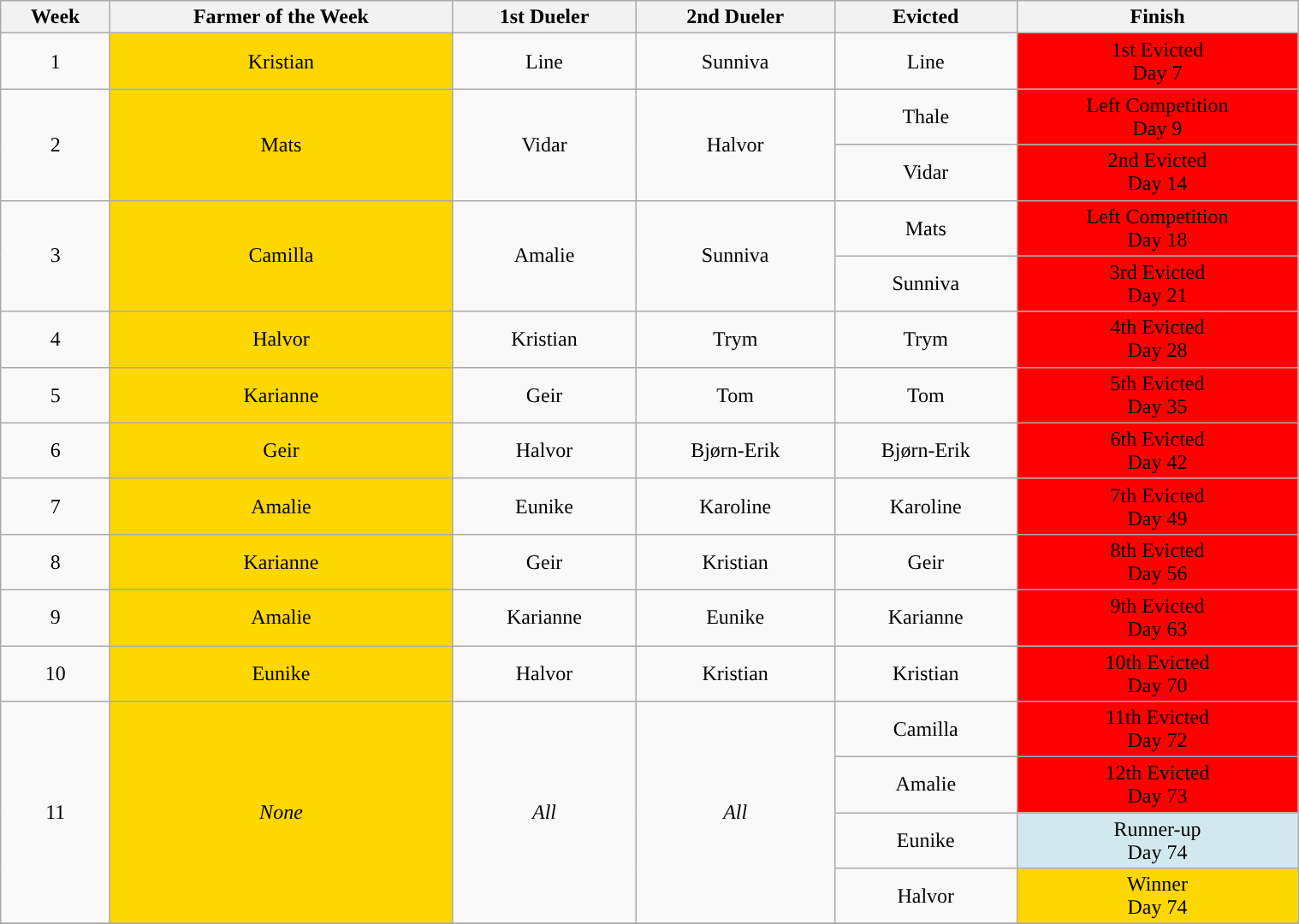<table class="wikitable" style="font-size:100%; text-align:center; width: 80%; margin-left: auto; margin-right: auto;">
<tr>
<th>Week</th>
<th>Farmer of the Week</th>
<th>1st Dueler</th>
<th>2nd Dueler</th>
<th>Evicted</th>
<th>Finish</th>
</tr>
<tr>
<td>1</td>
<td style="background:gold;">Kristian</td>
<td>Line</td>
<td>Sunniva</td>
<td>Line</td>
<td style="background:#ff0000">1st Evicted<br>Day 7</td>
</tr>
<tr>
<td rowspan="2">2</td>
<td rowspan="2" style="background:gold;">Mats</td>
<td rowspan="2">Vidar</td>
<td rowspan="2">Halvor</td>
<td rowspan="1">Thale</td>
<td rowspan="1" style="background:#ff0000">Left Competition<br>Day 9</td>
</tr>
<tr>
<td rowspan="1">Vidar</td>
<td rowspan="1" style="background:#ff0000">2nd Evicted<br>Day 14</td>
</tr>
<tr>
<td rowspan="2">3</td>
<td rowspan="2" style="background:gold;">Camilla</td>
<td rowspan="2">Amalie</td>
<td rowspan="2">Sunniva</td>
<td rowspan="1">Mats</td>
<td rowspan="1" style="background:#ff0000">Left Competition<br>Day 18</td>
</tr>
<tr>
<td rowspan="1">Sunniva</td>
<td rowspan="1" style="background:#ff0000">3rd Evicted<br>Day 21</td>
</tr>
<tr>
<td>4</td>
<td style="background:gold;">Halvor</td>
<td>Kristian</td>
<td>Trym</td>
<td>Trym</td>
<td style="background:#ff0000">4th Evicted<br>Day 28</td>
</tr>
<tr>
<td>5</td>
<td style="background:gold;">Karianne</td>
<td>Geir</td>
<td>Tom</td>
<td>Tom</td>
<td style="background:#ff0000">5th Evicted<br>Day 35</td>
</tr>
<tr>
<td>6</td>
<td style="background:gold;">Geir</td>
<td>Halvor</td>
<td>Bjørn-Erik</td>
<td>Bjørn-Erik</td>
<td style="background:#ff0000">6th Evicted<br>Day 42</td>
</tr>
<tr>
<td>7</td>
<td style="background:gold;">Amalie</td>
<td>Eunike</td>
<td>Karoline</td>
<td>Karoline</td>
<td style="background:#ff0000">7th Evicted<br>Day 49</td>
</tr>
<tr>
<td>8</td>
<td style="background:gold;">Karianne</td>
<td>Geir</td>
<td>Kristian</td>
<td>Geir</td>
<td style="background:#ff0000">8th Evicted<br>Day 56</td>
</tr>
<tr>
<td>9</td>
<td style="background:gold;">Amalie</td>
<td>Karianne</td>
<td>Eunike</td>
<td>Karianne</td>
<td style="background:#ff0000">9th Evicted<br>Day 63</td>
</tr>
<tr>
<td>10</td>
<td style="background:gold;">Eunike</td>
<td>Halvor</td>
<td>Kristian</td>
<td>Kristian</td>
<td style="background:#ff0000">10th Evicted<br>Day 70</td>
</tr>
<tr>
<td rowspan="4">11</td>
<td rowspan="4" style="background:gold;"><em>None</em></td>
<td rowspan="4"><em>All</em></td>
<td rowspan="4"><em>All</em></td>
<td>Camilla</td>
<td style="background:#ff0000">11th Evicted<br>Day 72</td>
</tr>
<tr>
<td>Amalie</td>
<td style="background:#ff0000">12th Evicted<br>Day 73</td>
</tr>
<tr>
<td>Eunike</td>
<td style="background:#D1E8EF;">Runner-up<br>Day 74</td>
</tr>
<tr>
<td>Halvor</td>
<td style="background:gold;">Winner<br>Day 74</td>
</tr>
<tr>
</tr>
</table>
